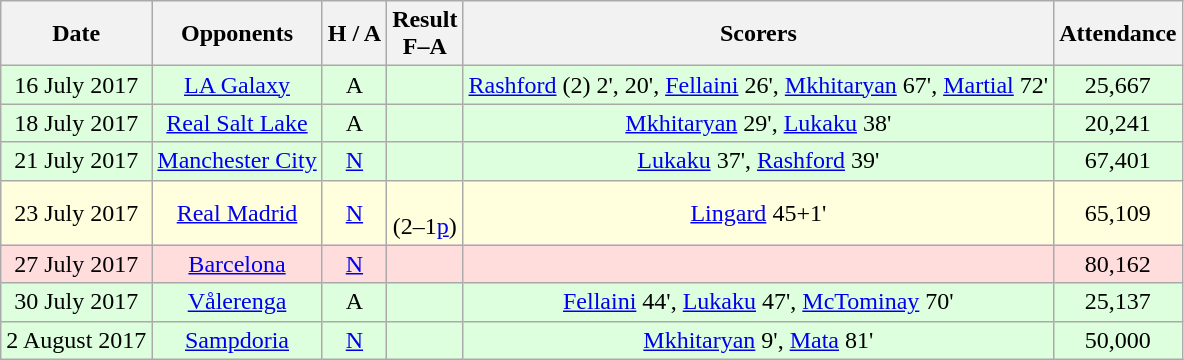<table class="wikitable" style="text-align:center">
<tr>
<th>Date</th>
<th>Opponents</th>
<th>H / A</th>
<th>Result<br>F–A</th>
<th>Scorers</th>
<th>Attendance</th>
</tr>
<tr bgcolor="#ddffdd">
<td>16 July 2017</td>
<td><a href='#'>LA Galaxy</a></td>
<td>A</td>
<td></td>
<td><a href='#'>Rashford</a> (2) 2', 20', <a href='#'>Fellaini</a> 26', <a href='#'>Mkhitaryan</a> 67', <a href='#'>Martial</a> 72'</td>
<td>25,667</td>
</tr>
<tr bgcolor="#ddffdd">
<td>18 July 2017</td>
<td><a href='#'>Real Salt Lake</a></td>
<td>A</td>
<td></td>
<td><a href='#'>Mkhitaryan</a> 29', <a href='#'>Lukaku</a> 38'</td>
<td>20,241</td>
</tr>
<tr bgcolor="#ddffdd">
<td>21 July 2017</td>
<td><a href='#'>Manchester City</a></td>
<td><a href='#'>N</a></td>
<td></td>
<td><a href='#'>Lukaku</a> 37', <a href='#'>Rashford</a> 39'</td>
<td>67,401</td>
</tr>
<tr bgcolor="#ffffdd">
<td>23 July 2017</td>
<td><a href='#'>Real Madrid</a></td>
<td><a href='#'>N</a></td>
<td><br>(2–1<a href='#'>p</a>)</td>
<td><a href='#'>Lingard</a> 45+1'</td>
<td>65,109</td>
</tr>
<tr bgcolor="#ffdddd">
<td>27 July 2017</td>
<td><a href='#'>Barcelona</a></td>
<td><a href='#'>N</a></td>
<td></td>
<td></td>
<td>80,162</td>
</tr>
<tr bgcolor="#ddffdd">
<td>30 July 2017</td>
<td><a href='#'>Vålerenga</a></td>
<td>A</td>
<td></td>
<td><a href='#'>Fellaini</a> 44', <a href='#'>Lukaku</a> 47', <a href='#'>McTominay</a> 70'</td>
<td>25,137</td>
</tr>
<tr bgcolor="#ddffdd">
<td>2 August 2017</td>
<td><a href='#'>Sampdoria</a></td>
<td><a href='#'>N</a></td>
<td></td>
<td><a href='#'>Mkhitaryan</a> 9', <a href='#'>Mata</a> 81'</td>
<td>50,000</td>
</tr>
</table>
